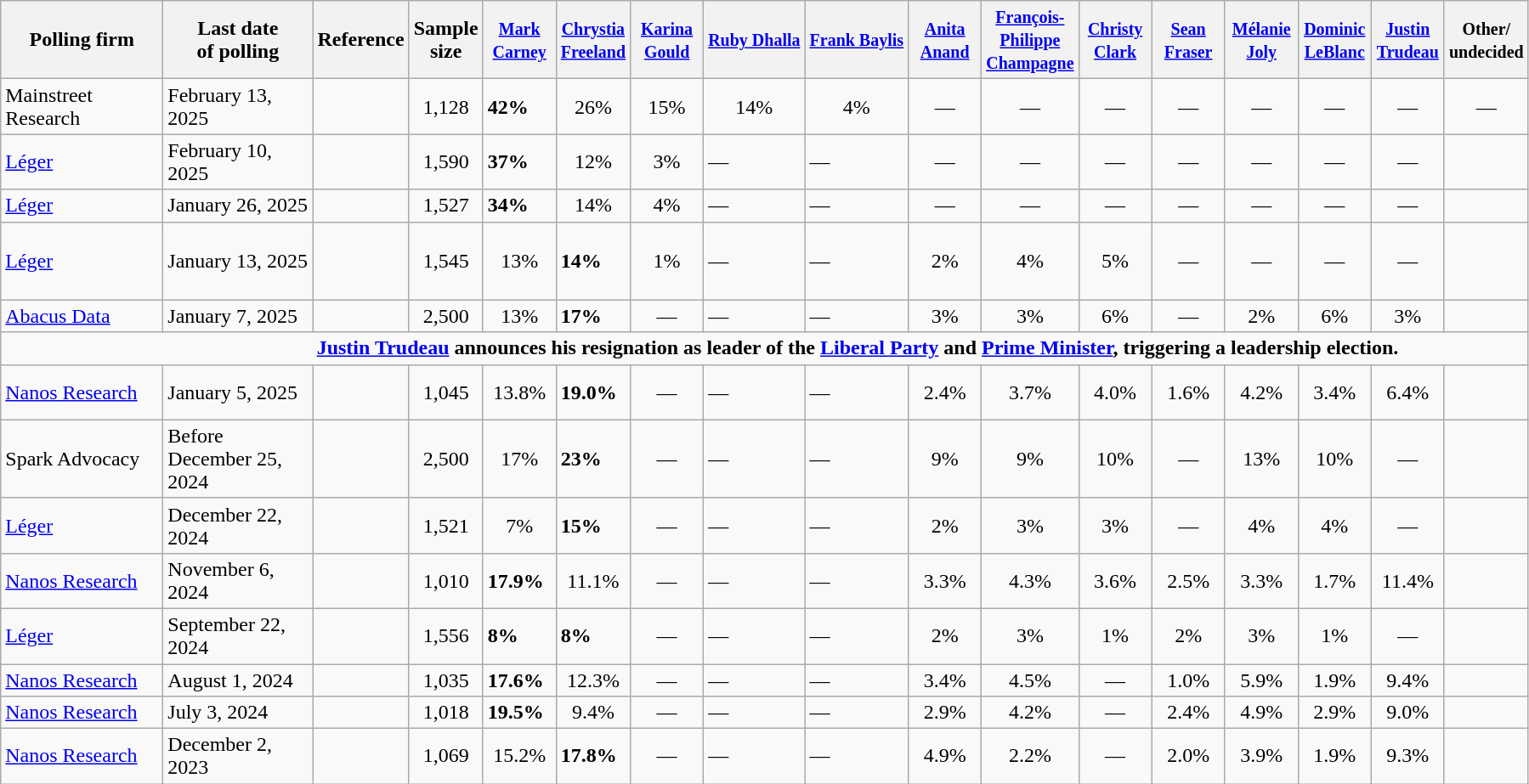<table class="wikitable">
<tr>
<th style="width:120px">Polling firm</th>
<th style="width:110px">Last date<br>of polling</th>
<th style="width:60px" class="unsortable">Reference</th>
<th class="small">Sample<br>size</th>
<th style="width:50px;"><small><a href='#'>Mark<br>Carney</a></small></th>
<th style="width:50px;"><small><a href='#'>Chrystia<br>Freeland</a></small></th>
<th style="width:50px;"><small><a href='#'>Karina<br>Gould</a></small></th>
<th><small><a href='#'>Ruby Dhalla</a></small></th>
<th><small><a href='#'>Frank Baylis</a></small></th>
<th style="width:50px;"><small><a href='#'>Anita<br>Anand</a></small></th>
<th style="width:50px;"><small><a href='#'>François-<br>Philippe<br>Champagne</a></small></th>
<th style="width:50px;"><small><a href='#'>Christy<br>Clark</a></small></th>
<th style="width:50px;"><small><a href='#'>Sean<br>Fraser</a></small></th>
<th style="width:50px;"><small><a href='#'>Mélanie<br>Joly</a></small></th>
<th style="width:50px;"><small><a href='#'>Dominic<br>LeBlanc</a></small></th>
<th style="width:50px;"><small><a href='#'>Justin<br>Trudeau</a></small></th>
<th style="width:40px;"><small>Other/<br>undecided</small></th>
</tr>
<tr>
<td>Mainstreet Research</td>
<td>February 13, 2025</td>
<td></td>
<td align="center">1,128</td>
<td><strong>42%</strong></td>
<td align="center">26%</td>
<td align="center">15%</td>
<td align="center">14%</td>
<td align="center">4%</td>
<td align="center">—</td>
<td align="center">—</td>
<td align="center">—</td>
<td align="center">—</td>
<td align="center">—</td>
<td align="center">—</td>
<td align="center">—</td>
<td align="center">—</td>
</tr>
<tr>
<td><a href='#'>Léger</a></td>
<td>February 10, 2025</td>
<td></td>
<td align="center">1,590</td>
<td><strong>37%</strong></td>
<td align="center">12%</td>
<td align="center">3%</td>
<td>—</td>
<td>—</td>
<td align="center">—</td>
<td align="center">—</td>
<td align="center">—</td>
<td align="center">—</td>
<td align="center">—</td>
<td align="center">—</td>
<td align="center">—</td>
<td align="center"><small><br></small></td>
</tr>
<tr>
<td><a href='#'>Léger</a></td>
<td>January 26, 2025</td>
<td></td>
<td align="center">1,527</td>
<td><strong>34%</strong></td>
<td align="center">14%</td>
<td align="center">4%</td>
<td>—</td>
<td>—</td>
<td align="center">—</td>
<td align="center">—</td>
<td align="center">—</td>
<td align="center">—</td>
<td align="center">—</td>
<td align="center">—</td>
<td align="center">—</td>
<td align="center"><small><br></small></td>
</tr>
<tr>
<td><a href='#'>Léger</a></td>
<td>January 13, 2025</td>
<td></td>
<td align="center">1,545</td>
<td align="center">13%</td>
<td><strong>14%</strong></td>
<td align="center">1%</td>
<td>—</td>
<td>—</td>
<td align="center">2%</td>
<td align="center">4%</td>
<td align="center">5%</td>
<td align="center">—</td>
<td align="center">—</td>
<td align="center">—</td>
<td align="center">—</td>
<td align="center"><small><br><br><br><span></span></small></td>
</tr>
<tr>
<td><a href='#'>Abacus Data</a></td>
<td>January 7, 2025</td>
<td></td>
<td align="center">2,500</td>
<td align="center">13%</td>
<td><strong>17%</strong></td>
<td align="center">—</td>
<td>—</td>
<td>—</td>
<td align="center">3%</td>
<td align="center">3%</td>
<td align="center">6%</td>
<td align="center">—</td>
<td align="center">2%</td>
<td align="center">6%</td>
<td align="center">3%</td>
<td align="center"><small></small><br><small><span></span></small></td>
</tr>
<tr>
<td style="border-right-style:hidden;"></td>
<td style="border-right-style:hidden;"><strong></strong></td>
<td colspan="16"><strong><a href='#'>Justin Trudeau</a> announces his resignation as leader of the <a href='#'>Liberal Party</a> and <a href='#'>Prime Minister</a>, triggering a leadership election.</strong></td>
</tr>
<tr>
<td><a href='#'>Nanos Research</a></td>
<td>January 5, 2025</td>
<td></td>
<td align="center">1,045</td>
<td align="center">13.8%</td>
<td><strong>19.0%</strong></td>
<td align="center">—</td>
<td>—</td>
<td>—</td>
<td align="center">2.4%</td>
<td align="center">3.7%</td>
<td align="center">4.0%</td>
<td align="center">1.6%</td>
<td align="center">4.2%</td>
<td align="center">3.4%</td>
<td align="center">6.4%</td>
<td align="center"><small><span></span><br><br></small></td>
</tr>
<tr>
<td>Spark Advocacy</td>
<td>Before December 25, 2024</td>
<td></td>
<td align="center">2,500</td>
<td align="center">17%</td>
<td><strong>23%</strong></td>
<td align="center">—</td>
<td>—</td>
<td>—</td>
<td align="center">9%</td>
<td align="center">9%</td>
<td align="center">10%</td>
<td align="center">—</td>
<td align="center">13%</td>
<td align="center">10%</td>
<td align="center">—</td>
<td align="center"><small></small></td>
</tr>
<tr>
<td><a href='#'>Léger</a></td>
<td>December 22, 2024</td>
<td></td>
<td align="center">1,521</td>
<td align="center">7%</td>
<td><strong>15%</strong></td>
<td align="center">—</td>
<td>—</td>
<td>—</td>
<td align="center">2%</td>
<td align="center">3%</td>
<td align="center">3%</td>
<td align="center">—</td>
<td align="center">4%</td>
<td align="center">4%</td>
<td align="center">—</td>
<td align="center"><small><span></span><br><span></span></small></td>
</tr>
<tr>
<td><a href='#'>Nanos Research</a></td>
<td>November 6, 2024</td>
<td></td>
<td align="center">1,010</td>
<td><strong>17.9%</strong></td>
<td align="center">11.1%</td>
<td align="center">—</td>
<td>—</td>
<td>—</td>
<td align="center">3.3%</td>
<td align="center">4.3%</td>
<td align="center">3.6%</td>
<td align="center">2.5%</td>
<td align="center">3.3%</td>
<td align="center">1.7%</td>
<td align="center">11.4%</td>
<td align="center"><small><span></span><br><br></small></td>
</tr>
<tr>
<td><a href='#'>Léger</a></td>
<td>September 22, 2024</td>
<td></td>
<td align="center">1,556</td>
<td><strong>8%</strong></td>
<td><strong>8%</strong></td>
<td align="center">—</td>
<td>—</td>
<td>—</td>
<td align="center">2%</td>
<td align="center">3%</td>
<td align="center">1%</td>
<td align="center">2%</td>
<td align="center">3%</td>
<td align="center">1%</td>
<td align="center">—</td>
<td align="center"><small><span></span><br><span></span></small></td>
</tr>
<tr>
<td><a href='#'>Nanos Research</a></td>
<td>August 1, 2024</td>
<td></td>
<td align="center">1,035</td>
<td><strong>17.6%</strong></td>
<td align="center">12.3%</td>
<td align="center">—</td>
<td>—</td>
<td>—</td>
<td align="center">3.4%</td>
<td align="center">4.5%</td>
<td align="center">—</td>
<td align="center">1.0%</td>
<td align="center">5.9%</td>
<td align="center">1.9%</td>
<td align="center">9.4%</td>
<td align="center"><small><span></span><br></small></td>
</tr>
<tr>
<td><a href='#'>Nanos Research</a></td>
<td>July 3, 2024</td>
<td></td>
<td align="center">1,018</td>
<td><strong>19.5%</strong></td>
<td align="center">9.4%</td>
<td align="center">—</td>
<td>—</td>
<td>—</td>
<td align="center">2.9%</td>
<td align="center">4.2%</td>
<td align="center">—</td>
<td align="center">2.4%</td>
<td align="center">4.9%</td>
<td align="center">2.9%</td>
<td align="center">9.0%</td>
<td align="center"><small><span></span><br><span></span></small></td>
</tr>
<tr>
<td><a href='#'>Nanos Research</a></td>
<td>December 2, 2023</td>
<td></td>
<td align="center">1,069</td>
<td align="center">15.2%</td>
<td><strong>17.8%</strong></td>
<td align="center">—</td>
<td>—</td>
<td>—</td>
<td align="center">4.9%</td>
<td align="center">2.2%</td>
<td align="center">—</td>
<td align="center">2.0%</td>
<td align="center">3.9%</td>
<td align="center">1.9%</td>
<td align="center">9.3%</td>
<td align="center"><small><span></span><br><span></span></small></td>
</tr>
</table>
